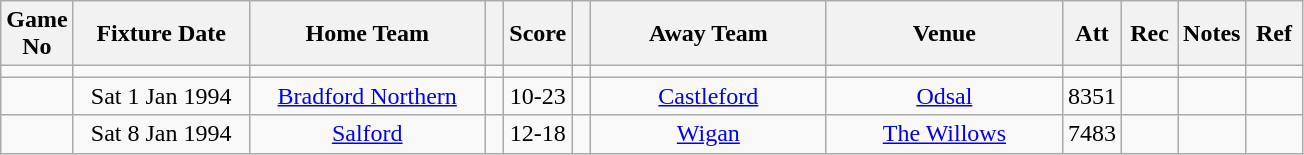<table class="wikitable" style="text-align:center;">
<tr>
<th width=10 abbr="No">Game No</th>
<th width=110 abbr="Date">Fixture Date</th>
<th width=150 abbr="Home Team">Home Team</th>
<th width=5 abbr="space"></th>
<th width=20 abbr="Score">Score</th>
<th width=5 abbr="space"></th>
<th width=150 abbr="Away Team">Away Team</th>
<th width=150 abbr="Venue">Venue</th>
<th width=30 abbr="Att">Att</th>
<th width=30 abbr="Rec">Rec</th>
<th width=20 abbr="Notes">Notes</th>
<th width=30 abbr="Ref">Ref</th>
</tr>
<tr>
<td></td>
<td></td>
<td></td>
<td></td>
<td></td>
<td></td>
<td></td>
<td></td>
<td></td>
<td></td>
<td></td>
</tr>
<tr>
<td></td>
<td>Sat 1 Jan 1994</td>
<td><a href='#'>Bradford Northern</a></td>
<td></td>
<td>10-23</td>
<td></td>
<td><a href='#'>Castleford</a></td>
<td><a href='#'>Odsal</a></td>
<td>8351</td>
<td></td>
<td></td>
<td></td>
</tr>
<tr>
<td></td>
<td>Sat 8 Jan 1994</td>
<td><a href='#'>Salford</a></td>
<td></td>
<td>12-18</td>
<td></td>
<td><a href='#'>Wigan</a></td>
<td><a href='#'>The Willows</a></td>
<td>7483</td>
<td></td>
<td></td>
<td></td>
</tr>
</table>
